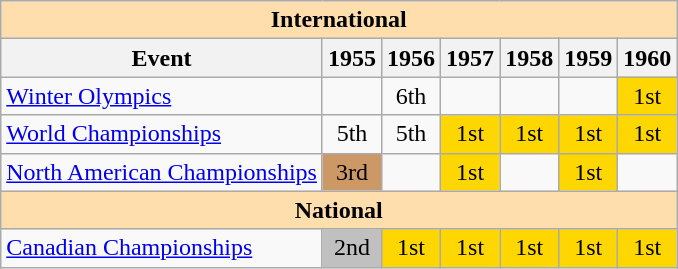<table class="wikitable" style="text-align:center">
<tr>
<th style="background-color: #ffdead; " colspan=7 align=center><strong>International</strong></th>
</tr>
<tr>
<th>Event</th>
<th>1955</th>
<th>1956</th>
<th>1957</th>
<th>1958</th>
<th>1959</th>
<th>1960</th>
</tr>
<tr>
<td align=left><a href='#'>Winter Olympics</a></td>
<td></td>
<td>6th</td>
<td></td>
<td></td>
<td></td>
<td bgcolor=gold>1st</td>
</tr>
<tr>
<td align=left><a href='#'>World Championships</a></td>
<td>5th</td>
<td>5th</td>
<td bgcolor=gold>1st</td>
<td bgcolor=gold>1st</td>
<td bgcolor=gold>1st</td>
<td bgcolor=gold>1st</td>
</tr>
<tr>
<td align=left><a href='#'>North American Championships</a></td>
<td bgcolor=cc9966>3rd</td>
<td></td>
<td bgcolor=gold>1st</td>
<td></td>
<td bgcolor=gold>1st</td>
<td></td>
</tr>
<tr>
<th style="background-color: #ffdead; " colspan=7 align=center><strong>National</strong></th>
</tr>
<tr>
<td align=left><a href='#'>Canadian Championships</a></td>
<td bgcolor=silver>2nd</td>
<td bgcolor=gold>1st</td>
<td bgcolor=gold>1st</td>
<td bgcolor=gold>1st</td>
<td bgcolor=gold>1st</td>
<td bgcolor=gold>1st</td>
</tr>
</table>
